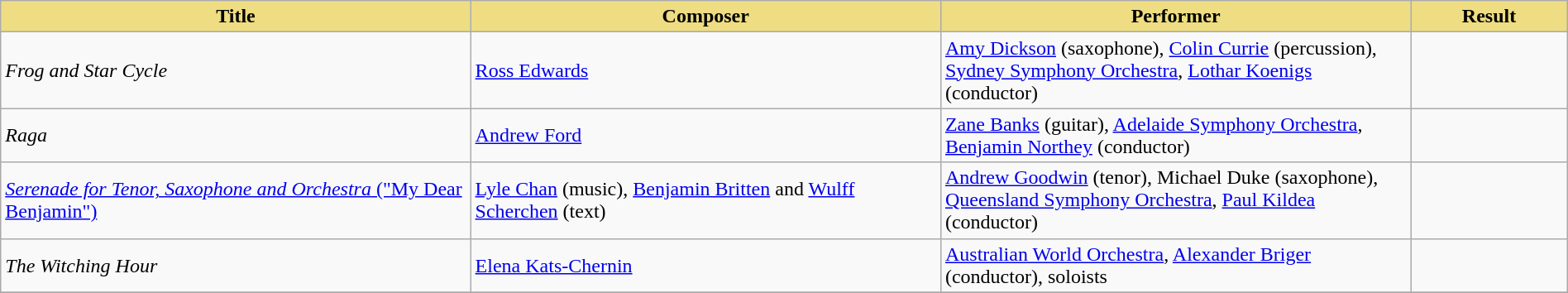<table class="wikitable" width=100%>
<tr>
<th style="width:30%;background:#EEDD82;">Title</th>
<th style="width:30%;background:#EEDD82;">Composer</th>
<th style="width:30%;background:#EEDD82;">Performer</th>
<th style="width:10%;background:#EEDD82;">Result<br></th>
</tr>
<tr>
<td><em>Frog and Star Cycle</em></td>
<td><a href='#'>Ross Edwards</a></td>
<td><a href='#'>Amy Dickson</a> (saxophone), <a href='#'>Colin Currie</a> (percussion), <a href='#'>Sydney Symphony Orchestra</a>, <a href='#'>Lothar Koenigs</a> (conductor)</td>
<td></td>
</tr>
<tr>
<td><em>Raga</em></td>
<td><a href='#'>Andrew Ford</a></td>
<td><a href='#'>Zane Banks</a> (guitar), <a href='#'>Adelaide Symphony Orchestra</a>, <a href='#'>Benjamin Northey</a> (conductor)</td>
<td></td>
</tr>
<tr>
<td><a href='#'><em>Serenade for Tenor, Saxophone and Orchestra</em> ("My Dear Benjamin")</a></td>
<td><a href='#'>Lyle Chan</a> (music), <a href='#'>Benjamin Britten</a> and <a href='#'>Wulff Scherchen</a> (text)</td>
<td><a href='#'>Andrew Goodwin</a> (tenor), Michael Duke (saxophone), <a href='#'>Queensland Symphony Orchestra</a>, <a href='#'>Paul Kildea</a> (conductor)</td>
<td></td>
</tr>
<tr>
<td><em>The Witching Hour</em></td>
<td><a href='#'>Elena Kats-Chernin</a></td>
<td><a href='#'>Australian World Orchestra</a>, <a href='#'>Alexander Briger</a> (conductor), soloists</td>
<td></td>
</tr>
<tr>
</tr>
</table>
